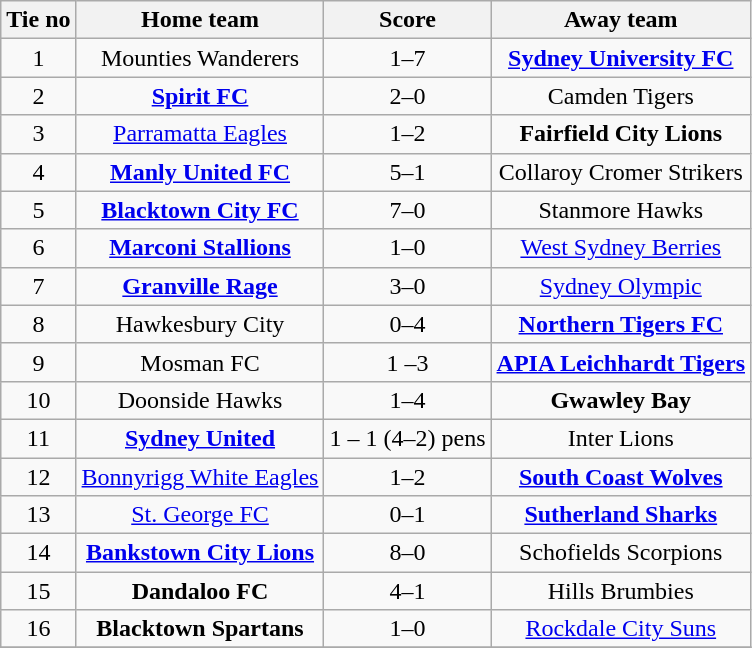<table class="wikitable" style="text-align: center">
<tr>
<th>Tie no</th>
<th>Home team</th>
<th>Score</th>
<th>Away team</th>
</tr>
<tr>
<td>1</td>
<td>Mounties Wanderers</td>
<td>1–7</td>
<td><strong><a href='#'>Sydney University FC</a></strong></td>
</tr>
<tr>
<td>2</td>
<td><strong><a href='#'>Spirit FC</a></strong></td>
<td>2–0</td>
<td>Camden Tigers</td>
</tr>
<tr>
<td>3</td>
<td><a href='#'>Parramatta Eagles</a></td>
<td>1–2</td>
<td><strong>Fairfield City Lions</strong></td>
</tr>
<tr>
<td>4</td>
<td><strong><a href='#'>Manly United FC</a></strong></td>
<td>5–1</td>
<td>Collaroy Cromer Strikers</td>
</tr>
<tr>
<td>5</td>
<td><strong><a href='#'>Blacktown City FC</a></strong></td>
<td>7–0</td>
<td>Stanmore Hawks</td>
</tr>
<tr>
<td>6</td>
<td><strong><a href='#'>Marconi Stallions</a></strong></td>
<td>1–0</td>
<td><a href='#'>West Sydney Berries</a></td>
</tr>
<tr>
<td>7</td>
<td><strong><a href='#'>Granville Rage</a></strong></td>
<td>3–0</td>
<td><a href='#'>Sydney Olympic</a></td>
</tr>
<tr>
<td>8</td>
<td>Hawkesbury City</td>
<td>0–4</td>
<td><strong><a href='#'>Northern Tigers FC</a></strong></td>
</tr>
<tr>
<td>9</td>
<td>Mosman FC</td>
<td>1 –3</td>
<td><strong><a href='#'>APIA Leichhardt Tigers</a></strong></td>
</tr>
<tr>
<td>10</td>
<td>Doonside Hawks</td>
<td>1–4</td>
<td><strong>Gwawley Bay</strong></td>
</tr>
<tr>
<td>11</td>
<td><strong><a href='#'>Sydney United</a></strong></td>
<td>1 – 1 (4–2) pens</td>
<td>Inter Lions</td>
</tr>
<tr>
<td>12</td>
<td><a href='#'>Bonnyrigg White Eagles</a></td>
<td>1–2</td>
<td><strong><a href='#'>South Coast Wolves</a></strong></td>
</tr>
<tr>
<td>13</td>
<td><a href='#'>St. George FC</a></td>
<td>0–1</td>
<td><strong><a href='#'>Sutherland Sharks</a></strong></td>
</tr>
<tr>
<td>14</td>
<td><strong><a href='#'>Bankstown City Lions</a></strong></td>
<td>8–0</td>
<td>Schofields Scorpions</td>
</tr>
<tr>
<td>15</td>
<td><strong>Dandaloo FC</strong></td>
<td>4–1</td>
<td>Hills Brumbies</td>
</tr>
<tr>
<td>16</td>
<td><strong>Blacktown Spartans</strong></td>
<td>1–0</td>
<td><a href='#'>Rockdale City Suns</a></td>
</tr>
<tr>
</tr>
</table>
